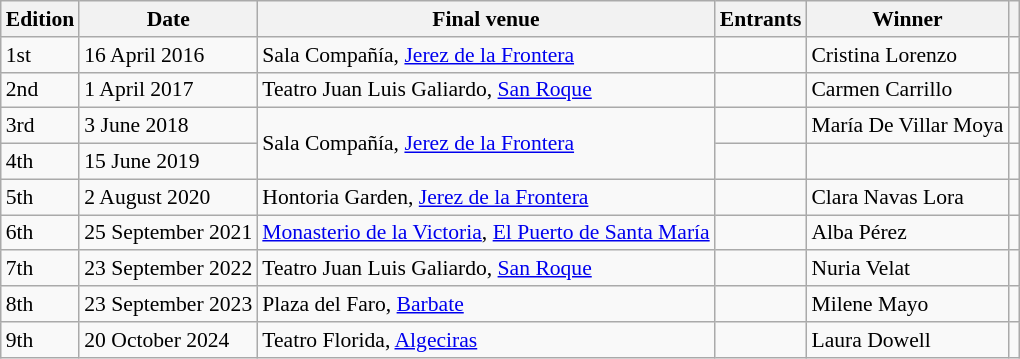<table class="wikitable defaultcenter col3left col4left" style="font-size: 90%">
<tr>
<th>Edition</th>
<th>Date</th>
<th>Final venue</th>
<th>Entrants</th>
<th>Winner</th>
<th></th>
</tr>
<tr>
<td>1st</td>
<td>16 April 2016</td>
<td>Sala Compañía, <a href='#'>Jerez de la Frontera</a></td>
<td></td>
<td>Cristina Lorenzo</td>
<td></td>
</tr>
<tr>
<td>2nd</td>
<td>1 April 2017</td>
<td>Teatro Juan Luis Galiardo, <a href='#'>San Roque</a></td>
<td></td>
<td>Carmen Carrillo</td>
<td></td>
</tr>
<tr>
<td>3rd</td>
<td>3 June 2018</td>
<td rowspan=2>Sala Compañía, <a href='#'>Jerez de la Frontera</a></td>
<td></td>
<td>María De Villar Moya</td>
<td></td>
</tr>
<tr>
<td>4th</td>
<td>15 June 2019</td>
<td></td>
<td></td>
<td></td>
</tr>
<tr>
<td>5th</td>
<td>2 August 2020</td>
<td>Hontoria Garden, <a href='#'>Jerez de la Frontera</a></td>
<td></td>
<td>Clara Navas Lora</td>
<td></td>
</tr>
<tr>
<td>6th</td>
<td>25 September 2021</td>
<td><a href='#'>Monasterio de la Victoria</a>, <a href='#'>El Puerto de Santa María</a></td>
<td></td>
<td>Alba Pérez</td>
<td></td>
</tr>
<tr>
<td>7th</td>
<td>23 September 2022</td>
<td>Teatro Juan Luis Galiardo, <a href='#'>San Roque</a></td>
<td></td>
<td>Nuria Velat</td>
<td></td>
</tr>
<tr>
<td>8th</td>
<td>23 September 2023</td>
<td>Plaza del Faro, <a href='#'>Barbate</a></td>
<td></td>
<td>Milene Mayo</td>
<td></td>
</tr>
<tr>
<td>9th</td>
<td>20 October 2024</td>
<td>Teatro Florida, <a href='#'>Algeciras</a></td>
<td></td>
<td>Laura Dowell</td>
<td></td>
</tr>
</table>
